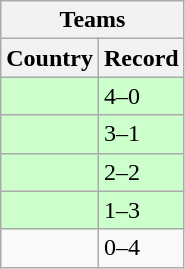<table class="wikitable">
<tr>
<th colspan="4">Teams</th>
</tr>
<tr>
<th>Country</th>
<th>Record</th>
</tr>
<tr bgcolor="ccffcc">
<td></td>
<td>4–0</td>
</tr>
<tr bgcolor="ccffcc">
<td></td>
<td>3–1</td>
</tr>
<tr bgcolor="ccffcc">
<td></td>
<td>2–2</td>
</tr>
<tr bgcolor="ccffcc">
<td></td>
<td>1–3</td>
</tr>
<tr>
<td></td>
<td>0–4</td>
</tr>
</table>
